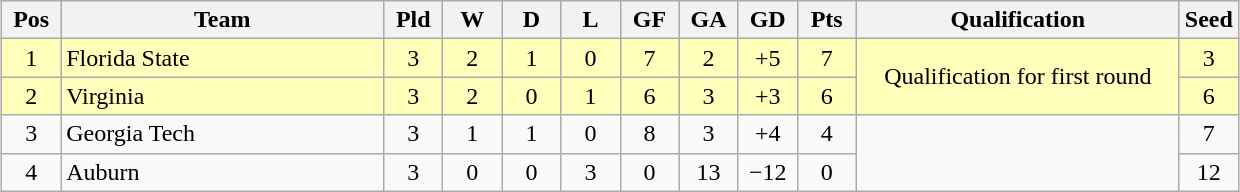<table class="wikitable" style="text-align:center; margin: 1em auto">
<tr>
<th style="width:2em">Pos</th>
<th style="width:13em">Team</th>
<th style="width:2em">Pld</th>
<th style="width:2em">W</th>
<th style="width:2em">D</th>
<th style="width:2em">L</th>
<th style="width:2em">GF</th>
<th style="width:2em">GA</th>
<th style="width:2em">GD</th>
<th style="width:2em">Pts</th>
<th style="width:13em">Qualification</th>
<th>Seed</th>
</tr>
<tr bgcolor="#ffffbb">
<td>1</td>
<td style="text-align:left">Florida State</td>
<td>3</td>
<td>2</td>
<td>1</td>
<td>0</td>
<td>7</td>
<td>2</td>
<td>+5</td>
<td>7</td>
<td rowspan="2">Qualification for first round</td>
<td>3</td>
</tr>
<tr bgcolor="#ffffbb">
<td>2</td>
<td style="text-align:left">Virginia</td>
<td>3</td>
<td>2</td>
<td>0</td>
<td>1</td>
<td>6</td>
<td>3</td>
<td>+3</td>
<td>6</td>
<td>6</td>
</tr>
<tr>
<td>3</td>
<td style="text-align:left">Georgia Tech</td>
<td>3</td>
<td>1</td>
<td>1</td>
<td>0</td>
<td>8</td>
<td>3</td>
<td>+4</td>
<td>4</td>
<td rowspan="2"></td>
<td>7</td>
</tr>
<tr>
<td>4</td>
<td style="text-align:left">Auburn</td>
<td>3</td>
<td>0</td>
<td>0</td>
<td>3</td>
<td>0</td>
<td>13</td>
<td>−12</td>
<td>0</td>
<td>12</td>
</tr>
</table>
